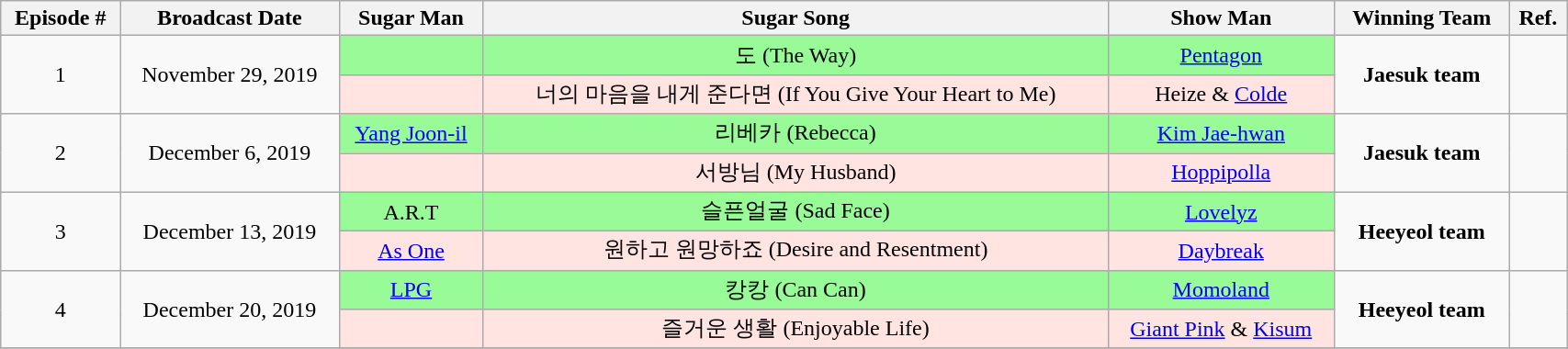<table class="wikitable" style="text-align:center; width:90%;">
<tr>
<th>Episode #</th>
<th>Broadcast Date</th>
<th>Sugar Man</th>
<th>Sugar Song</th>
<th>Show Man</th>
<th>Winning Team</th>
<th>Ref.</th>
</tr>
<tr>
<td rowspan="2">1</td>
<td rowspan="2">November 29, 2019</td>
<td style="background: PaleGreen"></td>
<td style="background: PaleGreen">도 (The Way)</td>
<td style="background: PaleGreen"><a href='#'>Pentagon</a></td>
<td rowspan="2" expand="yes"><strong>Jaesuk team</strong></td>
<td rowspan=2></td>
</tr>
<tr>
<td style="background: MistyRose"></td>
<td style="background: MistyRose">너의 마음을 내게 준다면 (If You Give Your Heart to Me)</td>
<td style="background: MistyRose">Heize & <a href='#'>Colde</a></td>
</tr>
<tr>
<td rowspan="2">2</td>
<td rowspan="2">December 6, 2019</td>
<td style="background: PaleGreen"><a href='#'>Yang Joon-il</a></td>
<td style="background: PaleGreen">리베카 (Rebecca)</td>
<td style="background: PaleGreen"><a href='#'>Kim Jae-hwan</a></td>
<td rowspan="2" expand="yes"><strong>Jaesuk team</strong></td>
<td rowspan=2></td>
</tr>
<tr>
<td style="background: MistyRose"></td>
<td style="background: MistyRose">서방님 (My Husband)</td>
<td style="background: MistyRose"><a href='#'>Hoppipolla</a></td>
</tr>
<tr>
<td rowspan="2">3</td>
<td rowspan="2">December 13, 2019</td>
<td style="background: PaleGreen">A.R.T</td>
<td style="background: PaleGreen">슬픈얼굴 (Sad Face)</td>
<td style="background: PaleGreen"><a href='#'>Lovelyz</a></td>
<td rowspan="2" expand="yes"><strong>Heeyeol team</strong></td>
<td rowspan=2></td>
</tr>
<tr>
<td style="background: MistyRose"><a href='#'>As One</a></td>
<td style="background: MistyRose">원하고 원망하죠 (Desire and Resentment)</td>
<td style="background: MistyRose"><a href='#'>Daybreak</a></td>
</tr>
<tr>
<td rowspan="2">4</td>
<td rowspan="2">December 20, 2019</td>
<td style="background: PaleGreen"><a href='#'>LPG</a></td>
<td style="background: PaleGreen">캉캉 (Can Can)</td>
<td style="background: PaleGreen"><a href='#'>Momoland</a></td>
<td rowspan="2" expand="yes"><strong>Heeyeol team</strong></td>
<td rowspan=2></td>
</tr>
<tr>
<td style="background: MistyRose"></td>
<td style="background: MistyRose">즐거운 생활 (Enjoyable Life)</td>
<td style="background: MistyRose"><a href='#'>Giant Pink</a> & <a href='#'>Kisum</a></td>
</tr>
<tr>
</tr>
</table>
